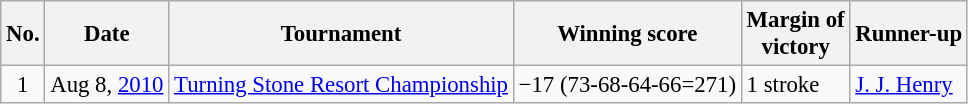<table class="wikitable" style="font-size:95%;">
<tr>
<th>No.</th>
<th>Date</th>
<th>Tournament</th>
<th>Winning score</th>
<th>Margin of<br>victory</th>
<th>Runner-up</th>
</tr>
<tr>
<td align=center>1</td>
<td align=right>Aug 8, <a href='#'>2010</a></td>
<td><a href='#'>Turning Stone Resort Championship</a></td>
<td>−17 (73-68-64-66=271)</td>
<td>1 stroke</td>
<td> <a href='#'>J. J. Henry</a></td>
</tr>
</table>
